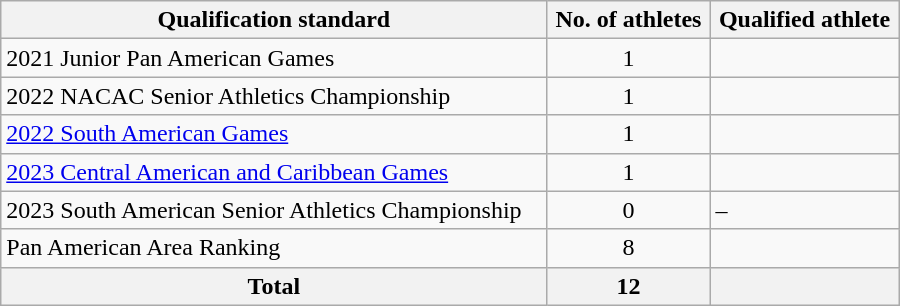<table class="wikitable" style="text-align:left; width:600px;">
<tr>
<th>Qualification standard</th>
<th>No. of athletes</th>
<th>Qualified athlete</th>
</tr>
<tr>
<td>2021 Junior Pan American Games</td>
<td align=center>1</td>
<td></td>
</tr>
<tr>
<td>2022 NACAC Senior Athletics Championship</td>
<td align=center>1</td>
<td></td>
</tr>
<tr>
<td><a href='#'>2022 South American Games</a></td>
<td align=center>1</td>
<td></td>
</tr>
<tr>
<td><a href='#'>2023 Central American and Caribbean Games</a></td>
<td align=center>1</td>
<td></td>
</tr>
<tr>
<td>2023 South American Senior Athletics Championship</td>
<td align=center>0</td>
<td>–</td>
</tr>
<tr>
<td>Pan American Area Ranking</td>
<td align=center>8</td>
<td></td>
</tr>
<tr>
<th>Total</th>
<th>12</th>
<th colspan=2></th>
</tr>
</table>
